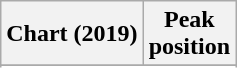<table class="wikitable sortable">
<tr>
<th>Chart (2019)</th>
<th>Peak<br>position</th>
</tr>
<tr>
</tr>
<tr>
</tr>
<tr>
</tr>
<tr>
</tr>
</table>
